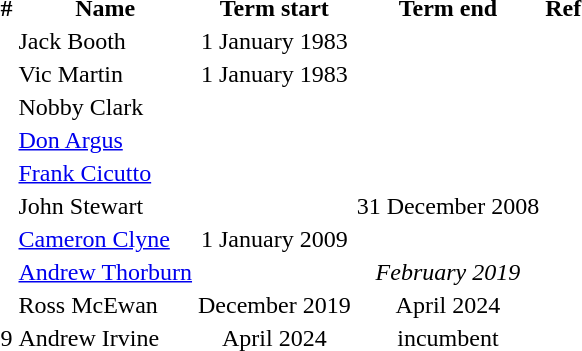<table>
<tr>
<th>#</th>
<th>Name</th>
<th>Term start</th>
<th>Term end</th>
<th>Ref</th>
</tr>
<tr>
<td rowspan=2></td>
<td>Jack Booth</td>
<td align=center>1 January 1983</td>
<td align=center></td>
<td align=right></td>
</tr>
<tr>
<td>Vic Martin</td>
<td align=center>1 January 1983</td>
<td align=center></td>
<td align=right></td>
</tr>
<tr>
<td></td>
<td>Nobby Clark</td>
<td align=center></td>
<td align=center></td>
<td align=right></td>
</tr>
<tr>
<td></td>
<td><a href='#'>Don Argus</a> </td>
<td align=center></td>
<td align=center></td>
<td align=right></td>
</tr>
<tr>
<td></td>
<td><a href='#'>Frank Cicutto</a></td>
<td align=center></td>
<td align=center></td>
<td align=right></td>
</tr>
<tr>
<td></td>
<td>John Stewart</td>
<td align=center></td>
<td align=center>31 December 2008</td>
<td align=right></td>
</tr>
<tr>
<td></td>
<td><a href='#'>Cameron Clyne</a></td>
<td align=center>1 January 2009</td>
<td align=center></td>
<td align=right></td>
</tr>
<tr>
<td></td>
<td><a href='#'>Andrew Thorburn</a></td>
<td align="center"></td>
<td align=center><em>February 2019</em></td>
<td></td>
</tr>
<tr>
<td></td>
<td>Ross McEwan</td>
<td align="center">December 2019</td>
<td align="center">April 2024</td>
<td></td>
</tr>
<tr>
<td>9</td>
<td>Andrew Irvine</td>
<td align="center">April 2024</td>
<td align="center">incumbent</td>
<td></td>
</tr>
</table>
